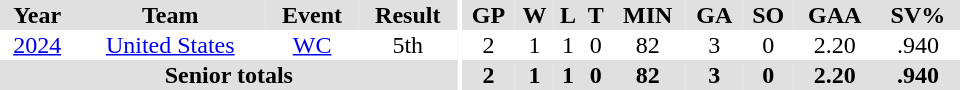<table border="0" cellpadding="1" cellspacing="0" ID="Table3" style="text-align:center; width:40em;">
<tr bgcolor="#e0e0e0">
<th>Year</th>
<th>Team</th>
<th>Event</th>
<th>Result</th>
<th rowspan="99" bgcolor="#ffffff"></th>
<th>GP</th>
<th>W</th>
<th>L</th>
<th>T</th>
<th>MIN</th>
<th>GA</th>
<th>SO</th>
<th>GAA</th>
<th>SV%</th>
</tr>
<tr>
<td><a href='#'>2024</a></td>
<td><a href='#'>United States</a></td>
<td><a href='#'>WC</a></td>
<td>5th</td>
<td>2</td>
<td>1</td>
<td>1</td>
<td>0</td>
<td>82</td>
<td>3</td>
<td>0</td>
<td>2.20</td>
<td>.940</td>
</tr>
<tr bgcolor="#e0e0e0">
<th colspan="4">Senior totals</th>
<th>2</th>
<th>1</th>
<th>1</th>
<th>0</th>
<th>82</th>
<th>3</th>
<th>0</th>
<th>2.20</th>
<th>.940</th>
</tr>
</table>
